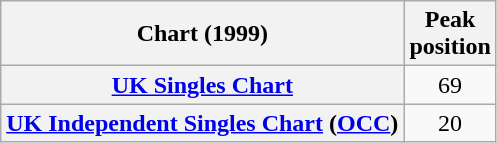<table class="wikitable sortable plainrowheaders">
<tr>
<th>Chart (1999)</th>
<th>Peak<br>position</th>
</tr>
<tr>
<th scope="row"><a href='#'>UK Singles Chart</a></th>
<td style="text-align:center;">69</td>
</tr>
<tr>
<th scope="row"><a href='#'>UK Independent Singles Chart</a> (<a href='#'>OCC</a>)</th>
<td style="text-align:center;">20</td>
</tr>
</table>
